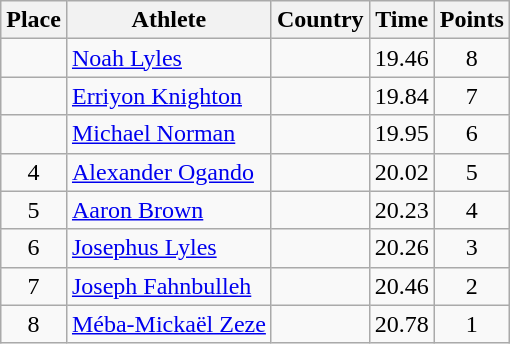<table class="wikitable">
<tr>
<th>Place</th>
<th>Athlete</th>
<th>Country</th>
<th>Time</th>
<th>Points</th>
</tr>
<tr>
<td align=center></td>
<td><a href='#'>Noah Lyles</a></td>
<td></td>
<td>19.46</td>
<td align=center>8</td>
</tr>
<tr>
<td align=center></td>
<td><a href='#'>Erriyon Knighton</a></td>
<td></td>
<td>19.84</td>
<td align=center>7</td>
</tr>
<tr>
<td align=center></td>
<td><a href='#'>Michael Norman</a></td>
<td></td>
<td>19.95</td>
<td align=center>6</td>
</tr>
<tr>
<td align=center>4</td>
<td><a href='#'>Alexander Ogando</a></td>
<td></td>
<td>20.02</td>
<td align=center>5</td>
</tr>
<tr>
<td align=center>5</td>
<td><a href='#'>Aaron Brown</a></td>
<td></td>
<td>20.23</td>
<td align=center>4</td>
</tr>
<tr>
<td align=center>6</td>
<td><a href='#'>Josephus Lyles</a></td>
<td></td>
<td>20.26</td>
<td align=center>3</td>
</tr>
<tr>
<td align=center>7</td>
<td><a href='#'>Joseph Fahnbulleh</a></td>
<td></td>
<td>20.46</td>
<td align=center>2</td>
</tr>
<tr>
<td align=center>8</td>
<td><a href='#'>Méba-Mickaël Zeze</a></td>
<td></td>
<td>20.78</td>
<td align=center>1</td>
</tr>
</table>
